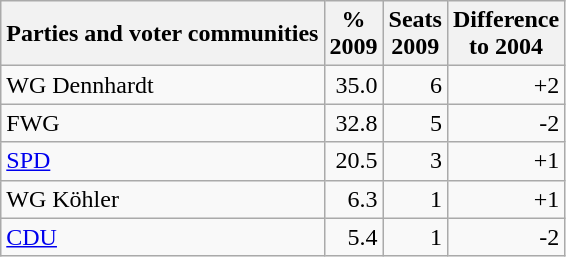<table class="wikitable">
<tr --  class="hintergrundfarbe5">
<th><strong>Parties and voter communities</strong></th>
<th align="center"><strong>%<br>2009</strong></th>
<th align="center"><strong>Seats<br>2009</strong></th>
<th align="center">Difference<br>to 2004</th>
</tr>
<tr --->
<td>WG Dennhardt</td>
<td align="right">35.0</td>
<td align="right">6</td>
<td align="right">+2</td>
</tr>
<tr --->
<td>FWG</td>
<td align="right">32.8</td>
<td align="right">5</td>
<td align="right">-2</td>
</tr>
<tr --->
<td><a href='#'>SPD</a></td>
<td align="right">20.5</td>
<td align="right">3</td>
<td align="right">+1</td>
</tr>
<tr --->
<td>WG Köhler</td>
<td align="right">6.3</td>
<td align="right">1</td>
<td align="right">+1</td>
</tr>
<tr --->
<td><a href='#'>CDU</a></td>
<td align="right">5.4</td>
<td align="right">1</td>
<td align="right">-2</td>
</tr>
</table>
